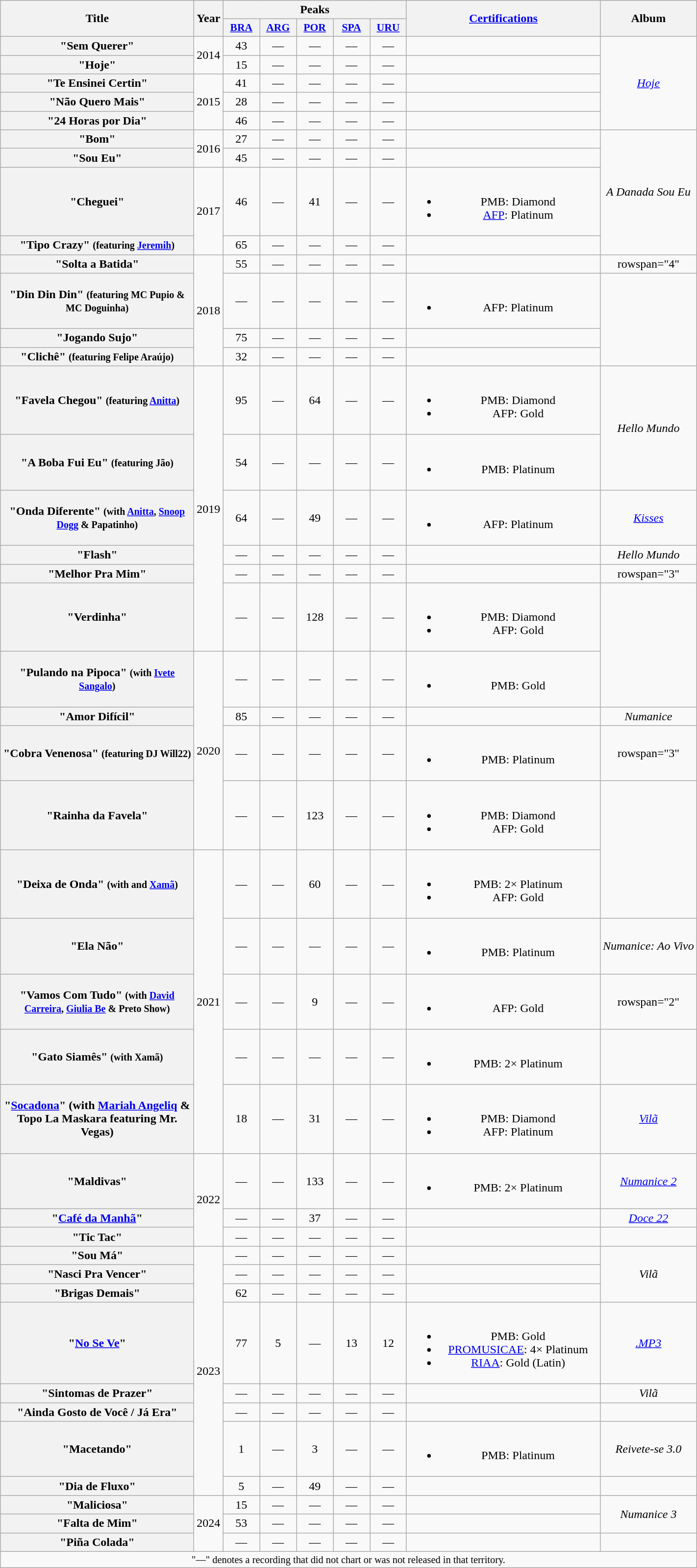<table class="wikitable plainrowheaders" style="text-align:center;">
<tr>
<th scope="col" rowspan="2" style="width:16em;">Title</th>
<th scope="col" rowspan="2">Year</th>
<th scope="col" colspan="5">Peaks</th>
<th scope="col" rowspan="2" style="width:16em;"><a href='#'>Certifications</a></th>
<th scope="col" rowspan="2">Album</th>
</tr>
<tr>
<th scope="col" style="width:3em;font-size:90%;"><a href='#'>BRA</a><br></th>
<th scope="col" style="width:3em;font-size:90%;"><a href='#'>ARG</a><br></th>
<th scope="col" style="width:3em;font-size:90%;"><a href='#'>POR</a><br></th>
<th scope="col" style="width:3em;font-size:90%;"><a href='#'>SPA</a><br></th>
<th scope="col" style="width:3em;font-size:90%;"><a href='#'>URU</a><br></th>
</tr>
<tr>
<th scope="row">"Sem Querer"</th>
<td rowspan="2">2014</td>
<td>43</td>
<td>—</td>
<td>—</td>
<td>—</td>
<td>—</td>
<td></td>
<td align="center" rowspan="5"><em><a href='#'>Hoje</a></em></td>
</tr>
<tr>
<th scope="row">"Hoje"</th>
<td>15</td>
<td>—</td>
<td>—</td>
<td>—</td>
<td>—</td>
<td></td>
</tr>
<tr>
<th scope="row">"Te Ensinei Certin"</th>
<td rowspan="3">2015</td>
<td>41</td>
<td>—</td>
<td>—</td>
<td>—</td>
<td>—</td>
<td></td>
</tr>
<tr>
<th scope="row">"Não Quero Mais"</th>
<td>28</td>
<td>—</td>
<td>—</td>
<td>—</td>
<td>—</td>
<td></td>
</tr>
<tr>
<th scope="row">"24 Horas por Dia"</th>
<td>46</td>
<td>—</td>
<td>—</td>
<td>—</td>
<td>—</td>
<td></td>
</tr>
<tr>
<th scope="row">"Bom"</th>
<td rowspan="2">2016</td>
<td>27</td>
<td>—</td>
<td>—</td>
<td>—</td>
<td>—</td>
<td></td>
<td align="center" rowspan="4"><em>A Danada Sou Eu</em></td>
</tr>
<tr>
<th scope="row">"Sou Eu"</th>
<td>45</td>
<td>—</td>
<td>—</td>
<td>—</td>
<td>—</td>
<td></td>
</tr>
<tr>
<th scope="row">"Cheguei"</th>
<td rowspan="2">2017</td>
<td>46</td>
<td>—</td>
<td>41</td>
<td>—</td>
<td>—</td>
<td><br><ul><li>PMB: Diamond</li><li><a href='#'>AFP</a>: Platinum</li></ul></td>
</tr>
<tr>
<th scope="row">"Tipo Crazy" <small>(featuring <a href='#'>Jeremih</a>)</small></th>
<td>65</td>
<td>—</td>
<td>—</td>
<td>—</td>
<td>—</td>
<td></td>
</tr>
<tr>
<th scope="row">"Solta a Batida"</th>
<td rowspan="4">2018</td>
<td>55</td>
<td>—</td>
<td>—</td>
<td>—</td>
<td>—</td>
<td></td>
<td>rowspan="4" </td>
</tr>
<tr>
<th scope="row">"Din Din Din" <small>(featuring MC Pupio & MC Doguinha)</small></th>
<td>—</td>
<td>—</td>
<td>—</td>
<td>—</td>
<td>—</td>
<td><br><ul><li>AFP: Platinum</li></ul></td>
</tr>
<tr>
<th scope="row">"Jogando Sujo"</th>
<td>75</td>
<td>—</td>
<td>—</td>
<td>—</td>
<td>—</td>
<td></td>
</tr>
<tr>
<th scope="row">"Clichê" <small>(featuring Felipe Araújo)</small></th>
<td>32</td>
<td>—</td>
<td>—</td>
<td>—</td>
<td>—</td>
<td></td>
</tr>
<tr>
<th scope="row">"Favela Chegou" <small>(featuring <a href='#'>Anitta</a>)</small></th>
<td rowspan="6">2019</td>
<td>95</td>
<td>—</td>
<td>64</td>
<td>—</td>
<td>—</td>
<td><br><ul><li>PMB: Diamond</li><li>AFP: Gold</li></ul></td>
<td align="center" rowspan="2"><em>Hello Mundo</em></td>
</tr>
<tr>
<th scope="row">"A Boba Fui Eu" <small>(featuring Jão)</small></th>
<td>54</td>
<td>—</td>
<td>—</td>
<td>—</td>
<td>—</td>
<td><br><ul><li>PMB: Platinum</li></ul></td>
</tr>
<tr>
<th scope="row">"Onda Diferente" <small>(with <a href='#'>Anitta</a>, <a href='#'>Snoop Dogg</a> & Papatinho)</small></th>
<td>64</td>
<td>—</td>
<td>49</td>
<td>—</td>
<td>—</td>
<td><br><ul><li>AFP: Platinum</li></ul></td>
<td align="center"><em><a href='#'>Kisses</a></em></td>
</tr>
<tr>
<th scope="row">"Flash"</th>
<td>—</td>
<td>—</td>
<td>—</td>
<td>—</td>
<td>—</td>
<td></td>
<td align="center"><em>Hello Mundo</em></td>
</tr>
<tr>
<th scope="row">"Melhor Pra Mim"</th>
<td>—</td>
<td>—</td>
<td>—</td>
<td>—</td>
<td>—</td>
<td></td>
<td>rowspan="3" </td>
</tr>
<tr>
<th scope="row">"Verdinha"</th>
<td>—</td>
<td>—</td>
<td>128</td>
<td>—</td>
<td>—</td>
<td><br><ul><li>PMB: Diamond</li><li>AFP: Gold</li></ul></td>
</tr>
<tr>
<th scope="row">"Pulando na Pipoca" <small>(with <a href='#'>Ivete Sangalo</a>)</small></th>
<td rowspan="4">2020</td>
<td>—</td>
<td>—</td>
<td>—</td>
<td>—</td>
<td>—</td>
<td><br><ul><li>PMB: Gold</li></ul></td>
</tr>
<tr>
<th scope="row">"Amor Difícil"</th>
<td>85</td>
<td>—</td>
<td>—</td>
<td>—</td>
<td>—</td>
<td></td>
<td align="center"><em>Numanice</em></td>
</tr>
<tr>
<th scope="row">"Cobra Venenosa" <small>(featuring DJ Will22)</small></th>
<td>—</td>
<td>—</td>
<td>—</td>
<td>—</td>
<td>—</td>
<td><br><ul><li>PMB: Platinum</li></ul></td>
<td>rowspan="3" </td>
</tr>
<tr>
<th scope="row">"Rainha da Favela"</th>
<td>—</td>
<td>—</td>
<td>123</td>
<td>—</td>
<td>—</td>
<td><br><ul><li>PMB: Diamond</li><li>AFP: Gold</li></ul></td>
</tr>
<tr>
<th scope="row">"Deixa de Onda" <small>(with  and <a href='#'>Xamã</a>)</small></th>
<td rowspan="5">2021</td>
<td>—</td>
<td>—</td>
<td>60</td>
<td>—</td>
<td>—</td>
<td><br><ul><li>PMB: 2× Platinum</li><li>AFP: Gold</li></ul></td>
</tr>
<tr>
<th scope="row">"Ela Não"</th>
<td>—</td>
<td>—</td>
<td>—</td>
<td>—</td>
<td>—</td>
<td><br><ul><li>PMB: Platinum</li></ul></td>
<td align="center"><em>Numanice: Ao Vivo</em></td>
</tr>
<tr>
<th scope="row">"Vamos Com Tudo" <small>(with <a href='#'>David Carreira</a>, <a href='#'>Giulia Be</a> & Preto Show)</small></th>
<td>—</td>
<td>—</td>
<td>9</td>
<td>—</td>
<td>—</td>
<td><br><ul><li>AFP: Gold</li></ul></td>
<td>rowspan="2" </td>
</tr>
<tr>
<th scope="row">"Gato Siamês" <small>(with Xamã)</small></th>
<td>—</td>
<td>—</td>
<td>—</td>
<td>—</td>
<td>—</td>
<td><br><ul><li>PMB: 2× Platinum</li></ul></td>
</tr>
<tr>
<th scope="row">"<a href='#'>Socadona</a>" <span>(with <a href='#'>Mariah Angeliq</a> & Topo La Maskara featuring Mr. Vegas)</span></th>
<td>18</td>
<td>—</td>
<td>31</td>
<td>—</td>
<td>—</td>
<td><br><ul><li>PMB: Diamond</li><li>AFP: Platinum</li></ul></td>
<td><em><a href='#'>Vilã</a></em></td>
</tr>
<tr>
<th scope="row">"Maldivas"</th>
<td rowspan="3">2022</td>
<td>—</td>
<td>—</td>
<td>133</td>
<td>—</td>
<td>—</td>
<td><br><ul><li>PMB: 2× Platinum</li></ul></td>
<td align="center"><em><a href='#'>Numanice 2</a></em></td>
</tr>
<tr>
<th scope="row">"<a href='#'>Café da Manhã</a>" </th>
<td>—</td>
<td>—</td>
<td>37</td>
<td>—</td>
<td>—</td>
<td></td>
<td align="center"><em><a href='#'>Doce 22</a></em></td>
</tr>
<tr>
<th scope="row">"Tic Tac" </th>
<td>—</td>
<td>—</td>
<td>—</td>
<td>—</td>
<td>—</td>
<td></td>
<td></td>
</tr>
<tr>
<th scope="row">"Sou Má" </th>
<td rowspan="8">2023</td>
<td>—</td>
<td>—</td>
<td>—</td>
<td>—</td>
<td>—</td>
<td></td>
<td align="center" rowspan="3"><em>Vilã</em></td>
</tr>
<tr>
<th scope="row">"Nasci Pra Vencer" </th>
<td>—</td>
<td>—</td>
<td>—</td>
<td>—</td>
<td>—</td>
<td></td>
</tr>
<tr>
<th scope="row">"Brigas Demais" </th>
<td>62</td>
<td>—</td>
<td>—</td>
<td>—</td>
<td>—</td>
<td></td>
</tr>
<tr>
<th scope="row">"<a href='#'>No Se Ve</a>" </th>
<td>77</td>
<td>5</td>
<td>—</td>
<td>13</td>
<td>12</td>
<td><br><ul><li>PMB: Gold</li><li><a href='#'>PROMUSICAE</a>: 4× Platinum</li><li><a href='#'>RIAA</a>: Gold (Latin)</li></ul></td>
<td><em><a href='#'>.MP3</a></em></td>
</tr>
<tr>
<th scope="row">"Sintomas de Prazer"</th>
<td>—</td>
<td>—</td>
<td>—</td>
<td>—</td>
<td>—</td>
<td></td>
<td><em>Vilã</em></td>
</tr>
<tr>
<th scope="row">"Ainda Gosto de Você / Já Era" </th>
<td>—</td>
<td>—</td>
<td>—</td>
<td>—</td>
<td>—</td>
<td></td>
<td></td>
</tr>
<tr>
<th scope="row">"Macetando" </th>
<td>1</td>
<td>—</td>
<td>3</td>
<td>—</td>
<td>—</td>
<td><br><ul><li>PMB: Platinum</li></ul></td>
<td><em>Reivete-se 3.0</em></td>
</tr>
<tr>
<th scope="row">"Dia de Fluxo" </th>
<td>5</td>
<td>—</td>
<td>49</td>
<td>—</td>
<td>—</td>
<td></td>
<td></td>
</tr>
<tr>
<th scope="row">"Maliciosa"</th>
<td rowspan="3">2024</td>
<td>15</td>
<td>—</td>
<td>—</td>
<td>—</td>
<td>—</td>
<td></td>
<td align="center" rowspan="2"><em>Numanice 3</em></td>
</tr>
<tr>
<th scope="row">"Falta de Mim" </th>
<td>53</td>
<td>—</td>
<td>—</td>
<td>—</td>
<td>—</td>
<td></td>
</tr>
<tr>
<th scope="row">"Piña Colada" </th>
<td>—</td>
<td>—</td>
<td>—</td>
<td>—</td>
<td>—</td>
<td></td>
<td></td>
</tr>
<tr>
<td colspan="11" style="text-align:center; font-size:85%;">"—" denotes a recording that did not chart or was not released in that territory.</td>
</tr>
</table>
